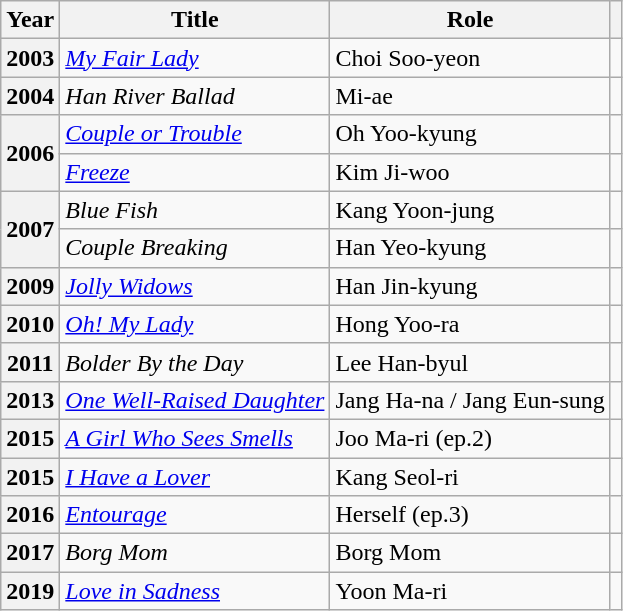<table class="wikitable plainrowheaders sortable">
<tr>
<th scope="col">Year</th>
<th scope="col">Title</th>
<th scope="col">Role</th>
<th scope="col" class="unsortable"></th>
</tr>
<tr>
<th scope="row">2003</th>
<td><em><a href='#'>My Fair Lady</a></em></td>
<td>Choi Soo-yeon</td>
<td style="text-align:center"></td>
</tr>
<tr>
<th scope="row">2004</th>
<td><em>Han River Ballad</em></td>
<td>Mi-ae</td>
<td style="text-align:center"></td>
</tr>
<tr>
<th scope="row" rowspan="2">2006</th>
<td><em><a href='#'>Couple or Trouble</a></em></td>
<td>Oh Yoo-kyung</td>
<td style="text-align:center"></td>
</tr>
<tr>
<td><em><a href='#'>Freeze</a></em></td>
<td>Kim Ji-woo</td>
<td style="text-align:center"></td>
</tr>
<tr>
<th scope="row" rowspan="2">2007</th>
<td><em>Blue Fish</em></td>
<td>Kang Yoon-jung</td>
<td style="text-align:center"></td>
</tr>
<tr>
<td><em>Couple Breaking</em></td>
<td>Han Yeo-kyung</td>
<td style="text-align:center"></td>
</tr>
<tr>
<th scope="row">2009</th>
<td><em><a href='#'>Jolly Widows</a></em></td>
<td>Han Jin-kyung</td>
<td style="text-align:center"></td>
</tr>
<tr>
<th scope="row">2010</th>
<td><em><a href='#'>Oh! My Lady</a></em></td>
<td>Hong Yoo-ra</td>
<td style="text-align:center"></td>
</tr>
<tr>
<th scope="row">2011</th>
<td><em>Bolder By the Day</em></td>
<td>Lee Han-byul</td>
<td style="text-align:center"></td>
</tr>
<tr>
<th scope="row">2013</th>
<td><em><a href='#'>One Well-Raised Daughter</a></em></td>
<td>Jang Ha-na / Jang Eun-sung</td>
<td style="text-align:center"></td>
</tr>
<tr>
<th scope="row">2015</th>
<td><em><a href='#'>A Girl Who Sees Smells</a></em></td>
<td>Joo Ma-ri (ep.2)</td>
<td style="text-align:center"></td>
</tr>
<tr>
<th scope="row">2015</th>
<td><em><a href='#'>I Have a Lover</a></em></td>
<td>Kang Seol-ri</td>
<td style="text-align:center"></td>
</tr>
<tr>
<th scope="row">2016</th>
<td><em><a href='#'>Entourage</a></em></td>
<td>Herself (ep.3)</td>
<td style="text-align:center"></td>
</tr>
<tr>
<th scope="row">2017</th>
<td><em>Borg Mom</em></td>
<td>Borg Mom</td>
<td style="text-align:center"></td>
</tr>
<tr>
<th scope="row">2019</th>
<td><em><a href='#'>Love in Sadness</a></em></td>
<td>Yoon Ma-ri</td>
<td style="text-align:center"></td>
</tr>
</table>
